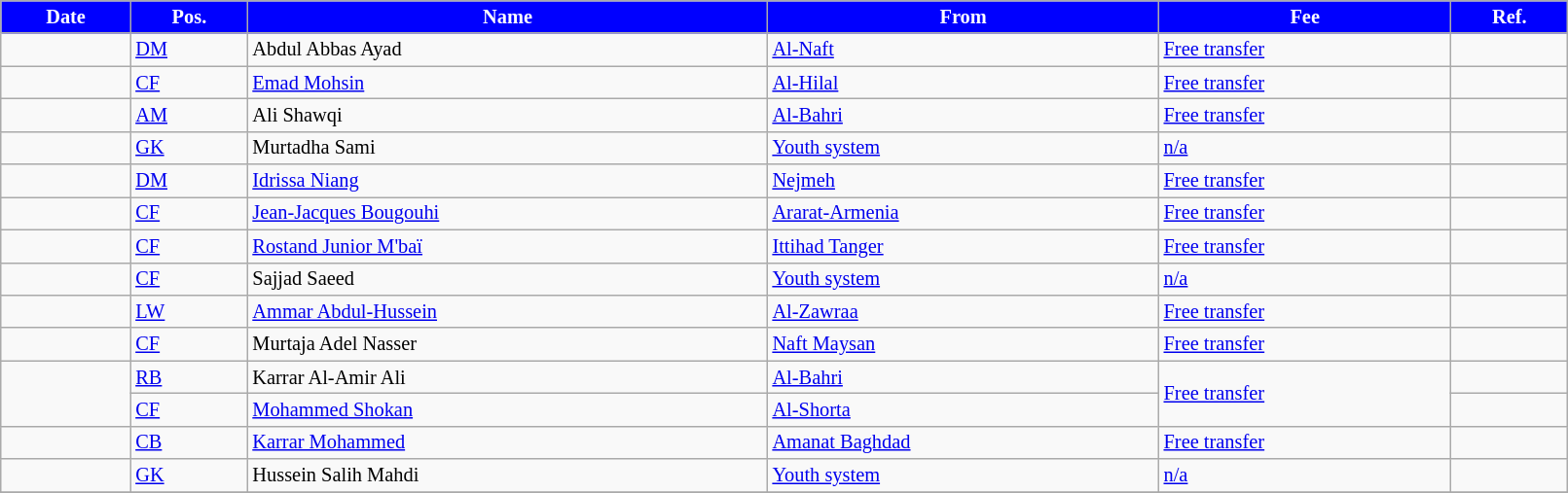<table class="wikitable sortable" style="width:85%; text-align:center; font-size:85%; text-align:left;">
<tr>
<th style="color:white; background:blue;">Date</th>
<th style="color:white; background:blue;">Pos.</th>
<th style="color:white; background:blue;">Name</th>
<th style="color:white; background:blue;">From</th>
<th style="color:white; background:blue;">Fee</th>
<th style="color:white; background:blue;">Ref.</th>
</tr>
<tr>
<td rowspan="1"></td>
<td><a href='#'>DM</a></td>
<td> Abdul Abbas Ayad</td>
<td> <a href='#'>Al-Naft</a></td>
<td rowspan="1"><a href='#'>Free transfer</a></td>
<td></td>
</tr>
<tr>
<td rowspan="1"></td>
<td><a href='#'>CF</a></td>
<td> <a href='#'>Emad Mohsin</a></td>
<td> <a href='#'>Al-Hilal</a></td>
<td rowspan="1"><a href='#'>Free transfer</a></td>
<td></td>
</tr>
<tr>
<td rowspan="1"></td>
<td><a href='#'>AM</a></td>
<td> Ali Shawqi</td>
<td> <a href='#'>Al-Bahri</a></td>
<td rowspan="1"><a href='#'>Free transfer</a></td>
<td></td>
</tr>
<tr>
<td rowspan="1"></td>
<td><a href='#'>GK</a></td>
<td> Murtadha Sami</td>
<td><a href='#'>Youth system</a></td>
<td><a href='#'>n/a</a></td>
<td></td>
</tr>
<tr>
<td rowspan="1"></td>
<td><a href='#'>DM</a></td>
<td> <a href='#'>Idrissa Niang</a></td>
<td> <a href='#'>Nejmeh</a></td>
<td rowspan="1"><a href='#'>Free transfer</a></td>
<td></td>
</tr>
<tr>
<td rowspan="1"></td>
<td><a href='#'>CF</a></td>
<td> <a href='#'>Jean-Jacques Bougouhi</a></td>
<td> <a href='#'>Ararat-Armenia</a></td>
<td rowspan="1"><a href='#'>Free transfer</a></td>
<td></td>
</tr>
<tr>
<td rowspan="1"></td>
<td><a href='#'>CF</a></td>
<td> <a href='#'>Rostand Junior M'baï</a></td>
<td> <a href='#'>Ittihad Tanger</a></td>
<td rowspan="1"><a href='#'>Free transfer</a></td>
<td></td>
</tr>
<tr>
<td rowspan="1"></td>
<td><a href='#'>CF</a></td>
<td> Sajjad Saeed</td>
<td><a href='#'>Youth system</a></td>
<td><a href='#'>n/a</a></td>
<td></td>
</tr>
<tr>
<td rowspan="1"></td>
<td><a href='#'>LW</a></td>
<td> <a href='#'>Ammar Abdul-Hussein</a></td>
<td> <a href='#'>Al-Zawraa</a></td>
<td rowspan="1"><a href='#'>Free transfer</a></td>
<td></td>
</tr>
<tr>
<td rowspan="1"></td>
<td><a href='#'>CF</a></td>
<td> Murtaja Adel Nasser</td>
<td> <a href='#'>Naft Maysan</a></td>
<td rowspan="1"><a href='#'>Free transfer</a></td>
<td></td>
</tr>
<tr>
<td rowspan="2"></td>
<td><a href='#'>RB</a></td>
<td> Karrar Al-Amir Ali</td>
<td> <a href='#'>Al-Bahri</a></td>
<td rowspan="2"><a href='#'>Free transfer</a></td>
<td></td>
</tr>
<tr>
<td><a href='#'>CF</a></td>
<td> <a href='#'>Mohammed Shokan</a></td>
<td> <a href='#'>Al-Shorta</a></td>
<td></td>
</tr>
<tr>
<td rowspan="1"></td>
<td><a href='#'>CB</a></td>
<td> <a href='#'>Karrar Mohammed</a></td>
<td> <a href='#'>Amanat Baghdad</a></td>
<td rowspan="1"><a href='#'>Free transfer</a></td>
<td></td>
</tr>
<tr>
<td rowspan="1"></td>
<td><a href='#'>GK</a></td>
<td> Hussein Salih Mahdi</td>
<td><a href='#'>Youth system</a></td>
<td><a href='#'>n/a</a></td>
<td></td>
</tr>
<tr>
</tr>
</table>
